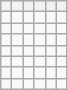<table class="wikitable" style="text-align:center;">
<tr>
<th></th>
<th></th>
<th></th>
<th></th>
<th></th>
<th></th>
</tr>
<tr>
<td></td>
<td></td>
<td></td>
<td></td>
<td></td>
<td></td>
</tr>
<tr>
<td></td>
<td></td>
<td></td>
<td></td>
<td></td>
<td></td>
</tr>
<tr>
<td></td>
<td></td>
<td></td>
<td></td>
<td></td>
<td></td>
</tr>
<tr>
<td></td>
<td></td>
<td></td>
<td></td>
<td></td>
<td></td>
</tr>
<tr>
<td></td>
<td></td>
<td></td>
<td></td>
<td></td>
<td></td>
</tr>
<tr>
<td></td>
<td></td>
<td></td>
<td></td>
<td></td>
<td></td>
</tr>
<tr>
<td></td>
<td></td>
<td></td>
<td></td>
<td></td>
<td></td>
</tr>
</table>
